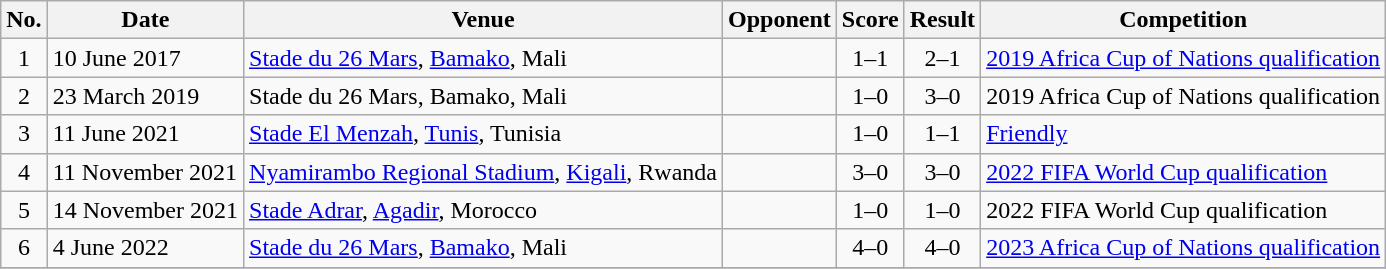<table class="wikitable sortable">
<tr>
<th scope="col">No.</th>
<th scope="col">Date</th>
<th scope="col">Venue</th>
<th scope="col">Opponent</th>
<th scope="col">Score</th>
<th scope="col">Result</th>
<th scope="col">Competition</th>
</tr>
<tr>
<td align="center">1</td>
<td>10 June 2017</td>
<td><a href='#'>Stade du 26 Mars</a>, <a href='#'>Bamako</a>, Mali</td>
<td></td>
<td align="center">1–1</td>
<td align="center">2–1</td>
<td><a href='#'>2019 Africa Cup of Nations qualification</a></td>
</tr>
<tr>
<td align="center">2</td>
<td>23 March 2019</td>
<td>Stade du 26 Mars, Bamako, Mali</td>
<td></td>
<td align="center">1–0</td>
<td align="center">3–0</td>
<td>2019 Africa Cup of Nations qualification</td>
</tr>
<tr>
<td align="center">3</td>
<td>11 June 2021</td>
<td><a href='#'>Stade El Menzah</a>, <a href='#'>Tunis</a>, Tunisia</td>
<td></td>
<td align="center">1–0</td>
<td align="center">1–1</td>
<td><a href='#'>Friendly</a></td>
</tr>
<tr>
<td align="center">4</td>
<td>11 November 2021</td>
<td><a href='#'>Nyamirambo Regional Stadium</a>, <a href='#'>Kigali</a>, Rwanda</td>
<td></td>
<td align="center">3–0</td>
<td align="center">3–0</td>
<td><a href='#'>2022 FIFA World Cup qualification</a></td>
</tr>
<tr>
<td align="center">5</td>
<td>14 November 2021</td>
<td><a href='#'>Stade Adrar</a>, <a href='#'>Agadir</a>, Morocco</td>
<td></td>
<td align="center">1–0</td>
<td align="center">1–0</td>
<td>2022 FIFA World Cup qualification</td>
</tr>
<tr>
<td align=center>6</td>
<td>4 June 2022</td>
<td><a href='#'>Stade du 26 Mars</a>, <a href='#'>Bamako</a>, Mali</td>
<td></td>
<td align="center">4–0</td>
<td align=center>4–0</td>
<td><a href='#'>2023 Africa Cup of Nations qualification</a></td>
</tr>
<tr>
</tr>
</table>
